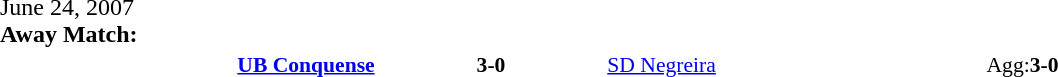<table width=100% cellspacing=1>
<tr>
<th width=20%></th>
<th width=12%></th>
<th width=20%></th>
<th></th>
</tr>
<tr>
<td>June 24, 2007<br><strong>Away Match:</strong></td>
</tr>
<tr style=font-size:90%>
<td align=right><strong><a href='#'>UB Conquense</a></strong></td>
<td align=center><strong>3-0</strong></td>
<td><a href='#'>SD Negreira</a></td>
<td>Agg:<strong>3-0</strong></td>
</tr>
</table>
